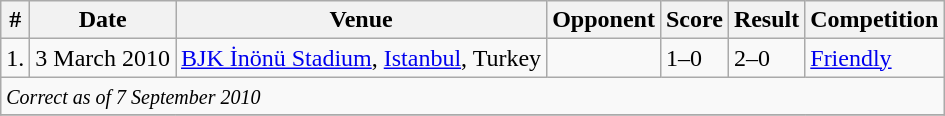<table class="wikitable">
<tr>
<th>#</th>
<th>Date</th>
<th>Venue</th>
<th>Opponent</th>
<th>Score</th>
<th>Result</th>
<th>Competition</th>
</tr>
<tr>
<td>1.</td>
<td>3 March 2010</td>
<td><a href='#'>BJK İnönü Stadium</a>, <a href='#'>Istanbul</a>, Turkey</td>
<td></td>
<td>1–0</td>
<td>2–0</td>
<td><a href='#'>Friendly</a></td>
</tr>
<tr>
<td colspan="12"><small><em>Correct as of 7 September 2010</em></small></td>
</tr>
<tr>
</tr>
</table>
